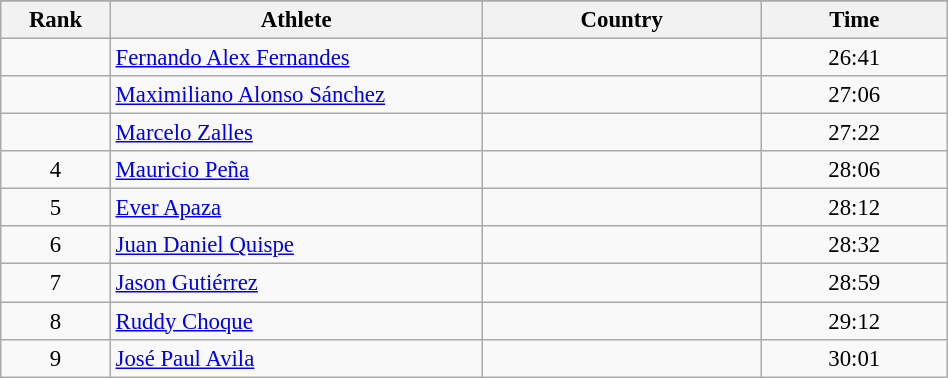<table class="wikitable sortable" style=" text-align:center; font-size:95%;" width="50%">
<tr>
</tr>
<tr>
<th width=5%>Rank</th>
<th width=20%>Athlete</th>
<th width=15%>Country</th>
<th width=10%>Time</th>
</tr>
<tr>
<td align=center></td>
<td align=left><a href='#'>Fernando Alex Fernandes</a></td>
<td align=left></td>
<td>26:41</td>
</tr>
<tr>
<td align=center></td>
<td align=left><a href='#'>Maximiliano Alonso Sánchez</a></td>
<td align=left></td>
<td>27:06</td>
</tr>
<tr>
<td align=center></td>
<td align=left><a href='#'>Marcelo Zalles</a></td>
<td align=left></td>
<td>27:22</td>
</tr>
<tr>
<td align=center>4</td>
<td align=left><a href='#'>Mauricio Peña</a></td>
<td align=left></td>
<td>28:06</td>
</tr>
<tr>
<td align=center>5</td>
<td align=left><a href='#'>Ever Apaza</a></td>
<td align=left></td>
<td>28:12</td>
</tr>
<tr>
<td align=center>6</td>
<td align=left><a href='#'>Juan Daniel Quispe</a></td>
<td align=left></td>
<td>28:32</td>
</tr>
<tr>
<td align=center>7</td>
<td align=left><a href='#'>Jason Gutiérrez</a></td>
<td align=left></td>
<td>28:59</td>
</tr>
<tr>
<td align=center>8</td>
<td align=left><a href='#'>Ruddy Choque</a></td>
<td align=left></td>
<td>29:12</td>
</tr>
<tr>
<td align=center>9</td>
<td align=left><a href='#'>José Paul Avila</a></td>
<td align=left></td>
<td>30:01</td>
</tr>
</table>
